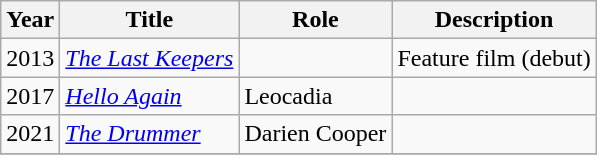<table class="wikitable sortable">
<tr>
<th>Year</th>
<th>Title</th>
<th>Role</th>
<th class="unsortable">Description</th>
</tr>
<tr>
<td>2013</td>
<td><em><a href='#'>The Last Keepers</a></em></td>
<td></td>
<td>Feature film (debut)</td>
</tr>
<tr>
<td>2017</td>
<td><em><a href='#'>Hello Again</a></em></td>
<td>Leocadia</td>
<td></td>
</tr>
<tr>
<td>2021</td>
<td><em><a href='#'>The Drummer</a></em></td>
<td>Darien Cooper</td>
<td></td>
</tr>
<tr>
</tr>
</table>
